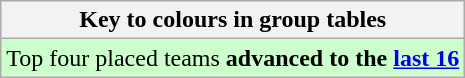<table class="wikitable">
<tr>
<th>Key to colours in group tables</th>
</tr>
<tr style="background:#cfc;">
<td>Top four placed teams <strong>advanced to the <a href='#'>last 16</a></strong></td>
</tr>
</table>
